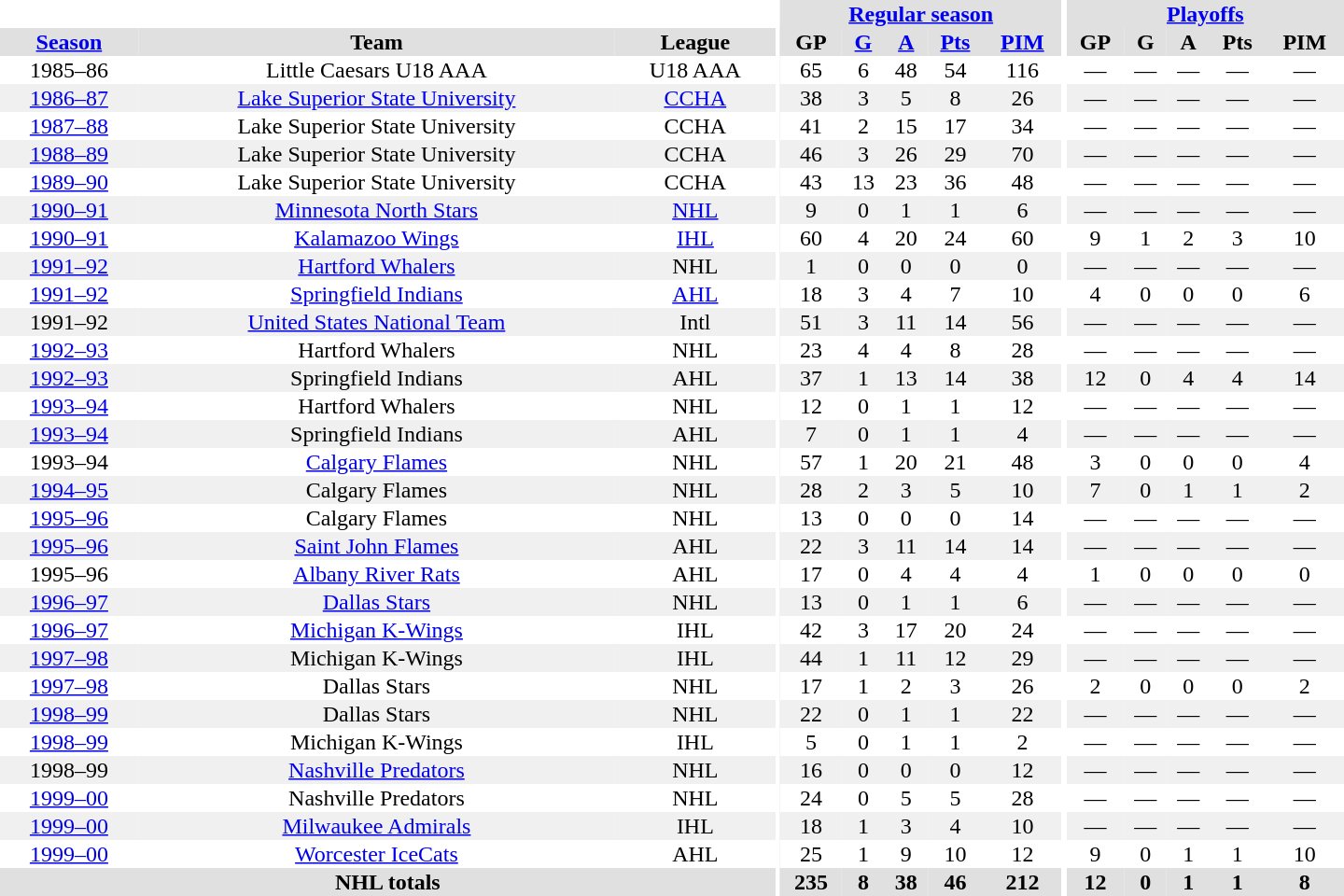<table border="0" cellpadding="1" cellspacing="0" style="text-align:center; width:60em">
<tr bgcolor="#e0e0e0">
<th colspan="3" bgcolor="#ffffff"></th>
<th rowspan="100" bgcolor="#ffffff"></th>
<th colspan="5"><a href='#'>Regular season</a></th>
<th rowspan="100" bgcolor="#ffffff"></th>
<th colspan="5"><a href='#'>Playoffs</a></th>
</tr>
<tr bgcolor="#e0e0e0">
<th><a href='#'>Season</a></th>
<th>Team</th>
<th>League</th>
<th>GP</th>
<th><a href='#'>G</a></th>
<th><a href='#'>A</a></th>
<th><a href='#'>Pts</a></th>
<th><a href='#'>PIM</a></th>
<th>GP</th>
<th>G</th>
<th>A</th>
<th>Pts</th>
<th>PIM</th>
</tr>
<tr>
<td>1985–86</td>
<td>Little Caesars U18 AAA</td>
<td>U18 AAA</td>
<td>65</td>
<td>6</td>
<td>48</td>
<td>54</td>
<td>116</td>
<td>—</td>
<td>—</td>
<td>—</td>
<td>—</td>
<td>—</td>
</tr>
<tr bgcolor="#f0f0f0">
<td><a href='#'>1986–87</a></td>
<td><a href='#'>Lake Superior State University</a></td>
<td><a href='#'>CCHA</a></td>
<td>38</td>
<td>3</td>
<td>5</td>
<td>8</td>
<td>26</td>
<td>—</td>
<td>—</td>
<td>—</td>
<td>—</td>
<td>—</td>
</tr>
<tr>
<td><a href='#'>1987–88</a></td>
<td>Lake Superior State University</td>
<td>CCHA</td>
<td>41</td>
<td>2</td>
<td>15</td>
<td>17</td>
<td>34</td>
<td>—</td>
<td>—</td>
<td>—</td>
<td>—</td>
<td>—</td>
</tr>
<tr bgcolor="#f0f0f0">
<td><a href='#'>1988–89</a></td>
<td>Lake Superior State University</td>
<td>CCHA</td>
<td>46</td>
<td>3</td>
<td>26</td>
<td>29</td>
<td>70</td>
<td>—</td>
<td>—</td>
<td>—</td>
<td>—</td>
<td>—</td>
</tr>
<tr>
<td><a href='#'>1989–90</a></td>
<td>Lake Superior State University</td>
<td>CCHA</td>
<td>43</td>
<td>13</td>
<td>23</td>
<td>36</td>
<td>48</td>
<td>—</td>
<td>—</td>
<td>—</td>
<td>—</td>
<td>—</td>
</tr>
<tr bgcolor="#f0f0f0">
<td><a href='#'>1990–91</a></td>
<td><a href='#'>Minnesota North Stars</a></td>
<td><a href='#'>NHL</a></td>
<td>9</td>
<td>0</td>
<td>1</td>
<td>1</td>
<td>6</td>
<td>—</td>
<td>—</td>
<td>—</td>
<td>—</td>
<td>—</td>
</tr>
<tr>
<td><a href='#'>1990–91</a></td>
<td><a href='#'>Kalamazoo Wings</a></td>
<td><a href='#'>IHL</a></td>
<td>60</td>
<td>4</td>
<td>20</td>
<td>24</td>
<td>60</td>
<td>9</td>
<td>1</td>
<td>2</td>
<td>3</td>
<td>10</td>
</tr>
<tr bgcolor="#f0f0f0">
<td><a href='#'>1991–92</a></td>
<td><a href='#'>Hartford Whalers</a></td>
<td>NHL</td>
<td>1</td>
<td>0</td>
<td>0</td>
<td>0</td>
<td>0</td>
<td>—</td>
<td>—</td>
<td>—</td>
<td>—</td>
<td>—</td>
</tr>
<tr>
<td><a href='#'>1991–92</a></td>
<td><a href='#'>Springfield Indians</a></td>
<td><a href='#'>AHL</a></td>
<td>18</td>
<td>3</td>
<td>4</td>
<td>7</td>
<td>10</td>
<td>4</td>
<td>0</td>
<td>0</td>
<td>0</td>
<td>6</td>
</tr>
<tr bgcolor="#f0f0f0">
<td>1991–92</td>
<td><a href='#'>United States National Team</a></td>
<td>Intl</td>
<td>51</td>
<td>3</td>
<td>11</td>
<td>14</td>
<td>56</td>
<td>—</td>
<td>—</td>
<td>—</td>
<td>—</td>
<td>—</td>
</tr>
<tr>
<td><a href='#'>1992–93</a></td>
<td>Hartford Whalers</td>
<td>NHL</td>
<td>23</td>
<td>4</td>
<td>4</td>
<td>8</td>
<td>28</td>
<td>—</td>
<td>—</td>
<td>—</td>
<td>—</td>
<td>—</td>
</tr>
<tr bgcolor="#f0f0f0">
<td><a href='#'>1992–93</a></td>
<td>Springfield Indians</td>
<td>AHL</td>
<td>37</td>
<td>1</td>
<td>13</td>
<td>14</td>
<td>38</td>
<td>12</td>
<td>0</td>
<td>4</td>
<td>4</td>
<td>14</td>
</tr>
<tr>
<td><a href='#'>1993–94</a></td>
<td>Hartford Whalers</td>
<td>NHL</td>
<td>12</td>
<td>0</td>
<td>1</td>
<td>1</td>
<td>12</td>
<td>—</td>
<td>—</td>
<td>—</td>
<td>—</td>
<td>—</td>
</tr>
<tr bgcolor="#f0f0f0">
<td><a href='#'>1993–94</a></td>
<td>Springfield Indians</td>
<td>AHL</td>
<td>7</td>
<td>0</td>
<td>1</td>
<td>1</td>
<td>4</td>
<td>—</td>
<td>—</td>
<td>—</td>
<td>—</td>
<td>—</td>
</tr>
<tr>
<td>1993–94</td>
<td><a href='#'>Calgary Flames</a></td>
<td>NHL</td>
<td>57</td>
<td>1</td>
<td>20</td>
<td>21</td>
<td>48</td>
<td>3</td>
<td>0</td>
<td>0</td>
<td>0</td>
<td>4</td>
</tr>
<tr bgcolor="#f0f0f0">
<td><a href='#'>1994–95</a></td>
<td>Calgary Flames</td>
<td>NHL</td>
<td>28</td>
<td>2</td>
<td>3</td>
<td>5</td>
<td>10</td>
<td>7</td>
<td>0</td>
<td>1</td>
<td>1</td>
<td>2</td>
</tr>
<tr>
<td><a href='#'>1995–96</a></td>
<td>Calgary Flames</td>
<td>NHL</td>
<td>13</td>
<td>0</td>
<td>0</td>
<td>0</td>
<td>14</td>
<td>—</td>
<td>—</td>
<td>—</td>
<td>—</td>
<td>—</td>
</tr>
<tr bgcolor="#f0f0f0">
<td><a href='#'>1995–96</a></td>
<td><a href='#'>Saint John Flames</a></td>
<td>AHL</td>
<td>22</td>
<td>3</td>
<td>11</td>
<td>14</td>
<td>14</td>
<td>—</td>
<td>—</td>
<td>—</td>
<td>—</td>
<td>—</td>
</tr>
<tr>
<td>1995–96</td>
<td><a href='#'>Albany River Rats</a></td>
<td>AHL</td>
<td>17</td>
<td>0</td>
<td>4</td>
<td>4</td>
<td>4</td>
<td>1</td>
<td>0</td>
<td>0</td>
<td>0</td>
<td>0</td>
</tr>
<tr bgcolor="#f0f0f0">
<td><a href='#'>1996–97</a></td>
<td><a href='#'>Dallas Stars</a></td>
<td>NHL</td>
<td>13</td>
<td>0</td>
<td>1</td>
<td>1</td>
<td>6</td>
<td>—</td>
<td>—</td>
<td>—</td>
<td>—</td>
<td>—</td>
</tr>
<tr>
<td><a href='#'>1996–97</a></td>
<td><a href='#'>Michigan K-Wings</a></td>
<td>IHL</td>
<td>42</td>
<td>3</td>
<td>17</td>
<td>20</td>
<td>24</td>
<td>—</td>
<td>—</td>
<td>—</td>
<td>—</td>
<td>—</td>
</tr>
<tr bgcolor="#f0f0f0">
<td><a href='#'>1997–98</a></td>
<td>Michigan K-Wings</td>
<td>IHL</td>
<td>44</td>
<td>1</td>
<td>11</td>
<td>12</td>
<td>29</td>
<td>—</td>
<td>—</td>
<td>—</td>
<td>—</td>
<td>—</td>
</tr>
<tr>
<td><a href='#'>1997–98</a></td>
<td>Dallas Stars</td>
<td>NHL</td>
<td>17</td>
<td>1</td>
<td>2</td>
<td>3</td>
<td>26</td>
<td>2</td>
<td>0</td>
<td>0</td>
<td>0</td>
<td>2</td>
</tr>
<tr bgcolor="#f0f0f0">
<td><a href='#'>1998–99</a></td>
<td>Dallas Stars</td>
<td>NHL</td>
<td>22</td>
<td>0</td>
<td>1</td>
<td>1</td>
<td>22</td>
<td>—</td>
<td>—</td>
<td>—</td>
<td>—</td>
<td>—</td>
</tr>
<tr>
<td><a href='#'>1998–99</a></td>
<td>Michigan K-Wings</td>
<td>IHL</td>
<td>5</td>
<td>0</td>
<td>1</td>
<td>1</td>
<td>2</td>
<td>—</td>
<td>—</td>
<td>—</td>
<td>—</td>
<td>—</td>
</tr>
<tr bgcolor="#f0f0f0">
<td>1998–99</td>
<td><a href='#'>Nashville Predators</a></td>
<td>NHL</td>
<td>16</td>
<td>0</td>
<td>0</td>
<td>0</td>
<td>12</td>
<td>—</td>
<td>—</td>
<td>—</td>
<td>—</td>
<td>—</td>
</tr>
<tr>
<td><a href='#'>1999–00</a></td>
<td>Nashville Predators</td>
<td>NHL</td>
<td>24</td>
<td>0</td>
<td>5</td>
<td>5</td>
<td>28</td>
<td>—</td>
<td>—</td>
<td>—</td>
<td>—</td>
<td>—</td>
</tr>
<tr bgcolor="#f0f0f0">
<td><a href='#'>1999–00</a></td>
<td><a href='#'>Milwaukee Admirals</a></td>
<td>IHL</td>
<td>18</td>
<td>1</td>
<td>3</td>
<td>4</td>
<td>10</td>
<td>—</td>
<td>—</td>
<td>—</td>
<td>—</td>
<td>—</td>
</tr>
<tr>
<td><a href='#'>1999–00</a></td>
<td><a href='#'>Worcester IceCats</a></td>
<td>AHL</td>
<td>25</td>
<td>1</td>
<td>9</td>
<td>10</td>
<td>12</td>
<td>9</td>
<td>0</td>
<td>1</td>
<td>1</td>
<td>10</td>
</tr>
<tr bgcolor="#e0e0e0">
<th colspan="3">NHL totals</th>
<th>235</th>
<th>8</th>
<th>38</th>
<th>46</th>
<th>212</th>
<th>12</th>
<th>0</th>
<th>1</th>
<th>1</th>
<th>8</th>
</tr>
</table>
